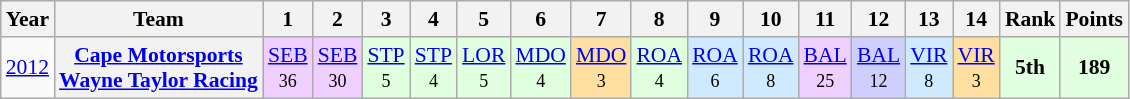<table class="wikitable" style="text-align:center; font-size:90%">
<tr>
<th>Year</th>
<th>Team</th>
<th>1</th>
<th>2</th>
<th>3</th>
<th>4</th>
<th>5</th>
<th>6</th>
<th>7</th>
<th>8</th>
<th>9</th>
<th>10</th>
<th>11</th>
<th>12</th>
<th>13</th>
<th>14</th>
<th>Rank</th>
<th>Points</th>
</tr>
<tr>
<td><a href='#'>2012</a></td>
<th><a href='#'>Cape Motorsports</a><br><a href='#'>Wayne Taylor Racing</a></th>
<td style="background:#EFCFFF;"><a href='#'>SEB</a><br><small>36</small></td>
<td style="background:#EFCFFF;"><a href='#'>SEB</a><br><small>30</small></td>
<td style="background:#DFFFDF;"><a href='#'>STP</a><br><small>5</small></td>
<td style="background:#DFFFDF;"><a href='#'>STP</a><br><small>4</small></td>
<td style="background:#DFFFDF;"><a href='#'>LOR</a><br><small>5</small></td>
<td style="background:#DFFFDF;"><a href='#'>MDO</a><br><small>4</small></td>
<td style="background:#FFDF9F;"><a href='#'>MDO</a><br><small>3</small></td>
<td style="background:#DFFFDF;"><a href='#'>ROA</a><br><small>4</small></td>
<td style="background:#CFEAFF;"><a href='#'>ROA</a><br><small>6</small></td>
<td style="background:#CFEAFF;"><a href='#'>ROA</a><br><small>8</small></td>
<td style="background:#EFCFFF;"><a href='#'>BAL</a><br><small>25</small></td>
<td style="background:#CFCFFF;"><a href='#'>BAL</a><br><small>12</small></td>
<td style="background:#CFEAFF;"><a href='#'>VIR</a><br><small>8</small></td>
<td style="background:#FFDF9F;"><a href='#'>VIR</a><br><small>3</small></td>
<td style="background:#DFFFDF;"><strong>5th</strong></td>
<td style="background:#DFFFDF;"><strong>189</strong></td>
</tr>
</table>
